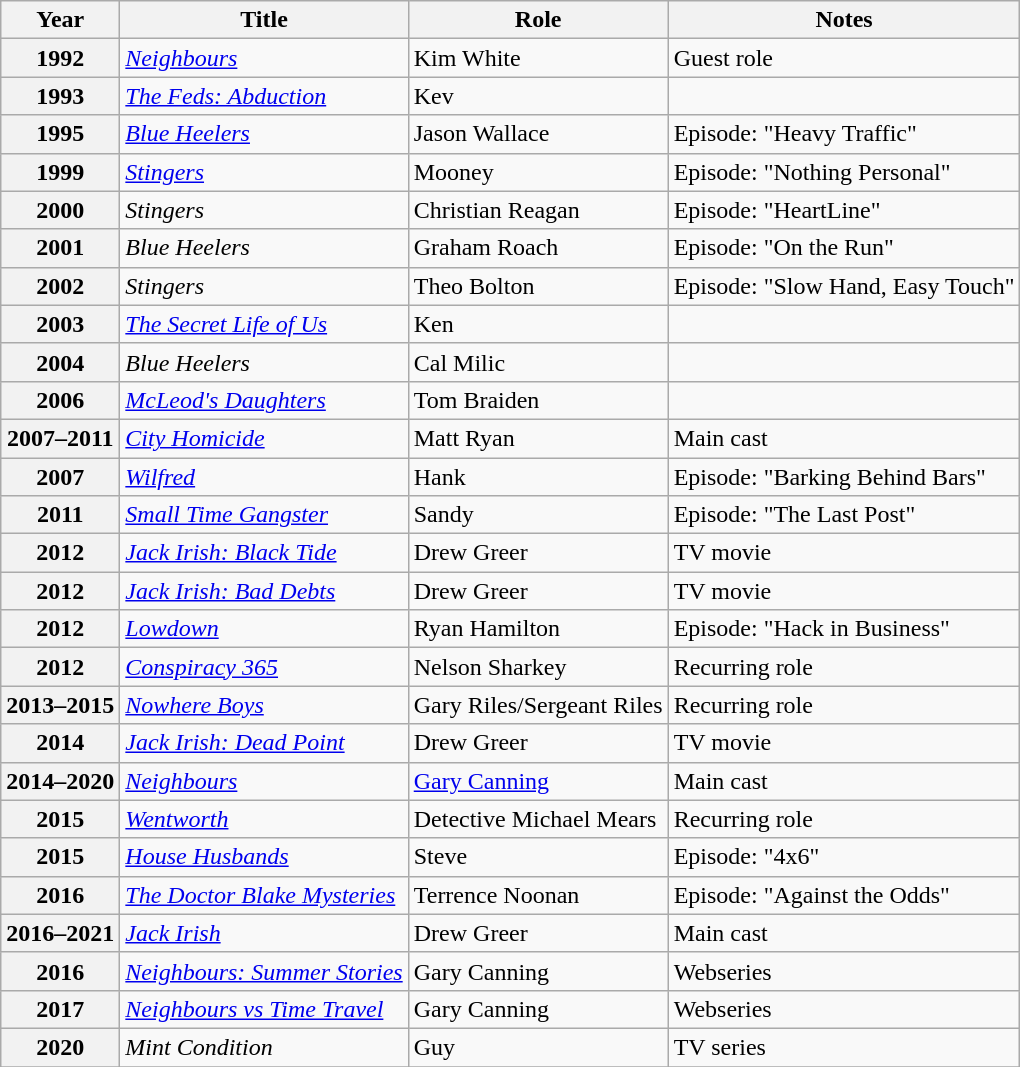<table class="wikitable sortable plainrowheaders">
<tr>
<th scope="col">Year</th>
<th scope="col">Title</th>
<th scope="col">Role</th>
<th scope="col" class="unsortable">Notes</th>
</tr>
<tr>
<th scope="row">1992</th>
<td><em><a href='#'>Neighbours</a></em></td>
<td>Kim White</td>
<td>Guest role</td>
</tr>
<tr>
<th scope="row">1993</th>
<td><em><a href='#'>The Feds: Abduction</a></em></td>
<td>Kev</td>
<td></td>
</tr>
<tr>
<th scope="row">1995</th>
<td><em><a href='#'>Blue Heelers</a></em></td>
<td>Jason Wallace</td>
<td>Episode: "Heavy Traffic"</td>
</tr>
<tr>
<th scope="row">1999</th>
<td><em><a href='#'>Stingers</a></em></td>
<td>Mooney</td>
<td>Episode: "Nothing Personal"</td>
</tr>
<tr>
<th scope="row">2000</th>
<td><em>Stingers</em></td>
<td>Christian Reagan</td>
<td>Episode: "HeartLine"</td>
</tr>
<tr>
<th scope="row">2001</th>
<td><em>Blue Heelers</em></td>
<td>Graham Roach</td>
<td>Episode: "On the Run"</td>
</tr>
<tr>
<th scope="row">2002</th>
<td><em>Stingers</em></td>
<td>Theo Bolton</td>
<td>Episode: "Slow Hand, Easy Touch"</td>
</tr>
<tr>
<th scope="row">2003</th>
<td><em><a href='#'>The Secret Life of Us</a></em></td>
<td>Ken</td>
<td></td>
</tr>
<tr>
<th scope="row">2004</th>
<td><em>Blue Heelers</em></td>
<td>Cal Milic</td>
<td></td>
</tr>
<tr>
<th scope="row">2006</th>
<td><em><a href='#'>McLeod's Daughters</a></em></td>
<td>Tom Braiden</td>
<td></td>
</tr>
<tr>
<th scope="row">2007–2011</th>
<td><em><a href='#'>City Homicide</a></em></td>
<td>Matt Ryan</td>
<td>Main cast</td>
</tr>
<tr>
<th scope="row">2007</th>
<td><em><a href='#'>Wilfred</a></em></td>
<td>Hank</td>
<td>Episode: "Barking Behind Bars"</td>
</tr>
<tr>
<th scope="row">2011</th>
<td><em><a href='#'>Small Time Gangster</a></em></td>
<td>Sandy</td>
<td>Episode: "The Last Post"</td>
</tr>
<tr>
<th scope="row">2012</th>
<td><em><a href='#'>Jack Irish: Black Tide</a></em></td>
<td>Drew Greer</td>
<td>TV movie</td>
</tr>
<tr>
<th scope="row">2012</th>
<td><em><a href='#'>Jack Irish: Bad Debts</a></em></td>
<td>Drew Greer</td>
<td>TV movie</td>
</tr>
<tr>
<th scope="row">2012</th>
<td><em><a href='#'>Lowdown</a></em></td>
<td>Ryan Hamilton</td>
<td>Episode: "Hack in Business"</td>
</tr>
<tr>
<th scope="row">2012</th>
<td><em><a href='#'>Conspiracy 365</a></em></td>
<td>Nelson Sharkey</td>
<td>Recurring role</td>
</tr>
<tr>
<th scope="row">2013–2015</th>
<td><em><a href='#'>Nowhere Boys</a></em></td>
<td>Gary Riles/Sergeant Riles</td>
<td>Recurring role</td>
</tr>
<tr>
<th scope="row">2014</th>
<td><em><a href='#'>Jack Irish: Dead Point</a></em></td>
<td>Drew Greer</td>
<td>TV movie</td>
</tr>
<tr>
<th scope="row">2014–2020</th>
<td><em><a href='#'>Neighbours</a></em></td>
<td><a href='#'>Gary Canning</a></td>
<td>Main cast</td>
</tr>
<tr>
<th scope="row">2015</th>
<td><em><a href='#'>Wentworth</a></em></td>
<td>Detective Michael Mears</td>
<td>Recurring role</td>
</tr>
<tr>
<th scope="row">2015</th>
<td><em><a href='#'>House Husbands</a></em></td>
<td>Steve</td>
<td>Episode: "4x6"</td>
</tr>
<tr>
<th scope="row">2016</th>
<td><em><a href='#'>The Doctor Blake Mysteries</a></em></td>
<td>Terrence Noonan</td>
<td>Episode: "Against the Odds"</td>
</tr>
<tr>
<th scope="row">2016–2021</th>
<td><em><a href='#'>Jack Irish</a></em></td>
<td>Drew Greer</td>
<td>Main cast</td>
</tr>
<tr>
<th scope="row">2016</th>
<td><em><a href='#'>Neighbours: Summer Stories</a></em></td>
<td>Gary Canning</td>
<td>Webseries</td>
</tr>
<tr>
<th scope="row">2017</th>
<td><em><a href='#'>Neighbours vs Time Travel</a></em></td>
<td>Gary Canning</td>
<td>Webseries</td>
</tr>
<tr>
<th scope="row">2020</th>
<td><em>Mint Condition</em></td>
<td>Guy</td>
<td>TV series</td>
</tr>
<tr>
</tr>
</table>
